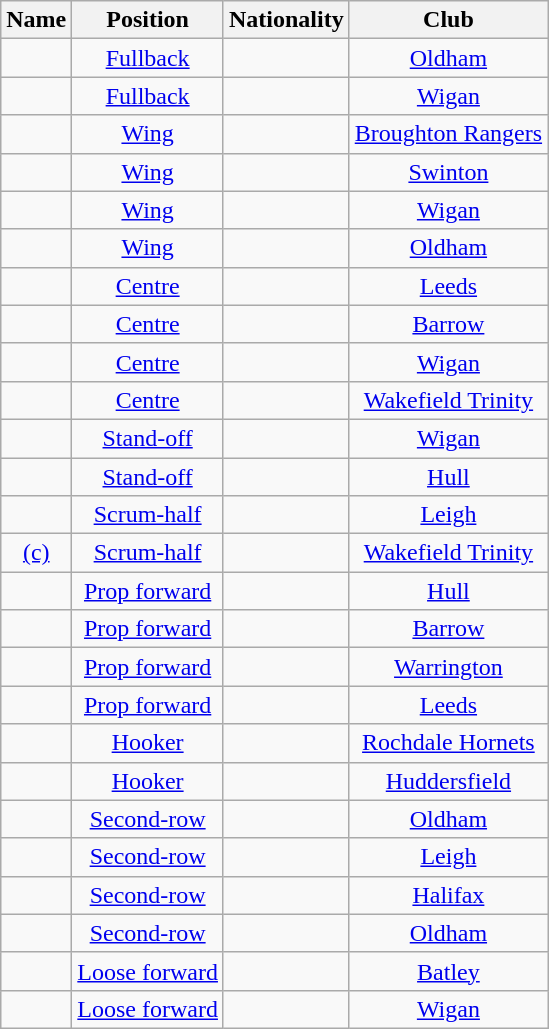<table class="wikitable sortable" style="text-align: center;">
<tr>
<th scope="col">Name</th>
<th scope="col">Position</th>
<th scope="col">Nationality</th>
<th scope="col">Club</th>
</tr>
<tr>
<td></td>
<td><a href='#'>Fullback</a></td>
<td></td>
<td> <a href='#'>Oldham</a></td>
</tr>
<tr>
<td></td>
<td><a href='#'>Fullback</a></td>
<td></td>
<td> <a href='#'>Wigan</a></td>
</tr>
<tr>
<td></td>
<td><a href='#'>Wing</a></td>
<td></td>
<td> <a href='#'>Broughton Rangers</a></td>
</tr>
<tr>
<td></td>
<td><a href='#'>Wing</a></td>
<td></td>
<td> <a href='#'>Swinton</a></td>
</tr>
<tr>
<td></td>
<td><a href='#'>Wing</a></td>
<td></td>
<td> <a href='#'>Wigan</a></td>
</tr>
<tr>
<td></td>
<td><a href='#'>Wing</a></td>
<td></td>
<td> <a href='#'>Oldham</a></td>
</tr>
<tr>
<td></td>
<td><a href='#'>Centre</a></td>
<td></td>
<td> <a href='#'>Leeds</a></td>
</tr>
<tr>
<td></td>
<td><a href='#'>Centre</a></td>
<td></td>
<td> <a href='#'>Barrow</a></td>
</tr>
<tr>
<td></td>
<td><a href='#'>Centre</a></td>
<td></td>
<td> <a href='#'>Wigan</a></td>
</tr>
<tr>
<td></td>
<td><a href='#'>Centre</a></td>
<td></td>
<td> <a href='#'>Wakefield Trinity</a></td>
</tr>
<tr>
<td></td>
<td><a href='#'>Stand-off</a></td>
<td></td>
<td> <a href='#'>Wigan</a></td>
</tr>
<tr>
<td></td>
<td><a href='#'>Stand-off</a></td>
<td></td>
<td> <a href='#'>Hull</a></td>
</tr>
<tr>
<td></td>
<td><a href='#'>Scrum-half</a></td>
<td></td>
<td> <a href='#'>Leigh</a></td>
</tr>
<tr>
<td> <a href='#'>(c)</a></td>
<td><a href='#'>Scrum-half</a></td>
<td></td>
<td> <a href='#'>Wakefield Trinity</a></td>
</tr>
<tr>
<td></td>
<td><a href='#'>Prop forward</a></td>
<td></td>
<td> <a href='#'>Hull</a></td>
</tr>
<tr>
<td></td>
<td><a href='#'>Prop forward</a></td>
<td></td>
<td> <a href='#'>Barrow</a></td>
</tr>
<tr>
<td></td>
<td><a href='#'>Prop forward</a></td>
<td></td>
<td> <a href='#'>Warrington</a></td>
</tr>
<tr>
<td></td>
<td><a href='#'>Prop forward</a></td>
<td></td>
<td> <a href='#'>Leeds</a></td>
</tr>
<tr>
<td></td>
<td><a href='#'>Hooker</a></td>
<td></td>
<td> <a href='#'>Rochdale Hornets</a></td>
</tr>
<tr>
<td></td>
<td><a href='#'>Hooker</a></td>
<td></td>
<td> <a href='#'>Huddersfield</a></td>
</tr>
<tr>
<td></td>
<td><a href='#'>Second-row</a></td>
<td></td>
<td> <a href='#'>Oldham</a></td>
</tr>
<tr>
<td></td>
<td><a href='#'>Second-row</a></td>
<td></td>
<td> <a href='#'>Leigh</a></td>
</tr>
<tr>
<td></td>
<td><a href='#'>Second-row</a></td>
<td></td>
<td> <a href='#'>Halifax</a></td>
</tr>
<tr>
<td></td>
<td><a href='#'>Second-row</a></td>
<td></td>
<td> <a href='#'>Oldham</a></td>
</tr>
<tr>
<td></td>
<td><a href='#'>Loose forward</a></td>
<td></td>
<td> <a href='#'>Batley</a></td>
</tr>
<tr>
<td></td>
<td><a href='#'>Loose forward</a></td>
<td></td>
<td> <a href='#'>Wigan</a></td>
</tr>
</table>
